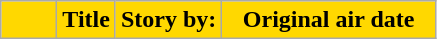<table class=wikitable>
<tr>
<th style="background:#FFD800; width:30px"></th>
<th style="background:#FFD800">Title</th>
<th style="background:#FFD800">Story by:</th>
<th style="background:#FFD800; width:135px">Original air date<br>














</th>
</tr>
</table>
